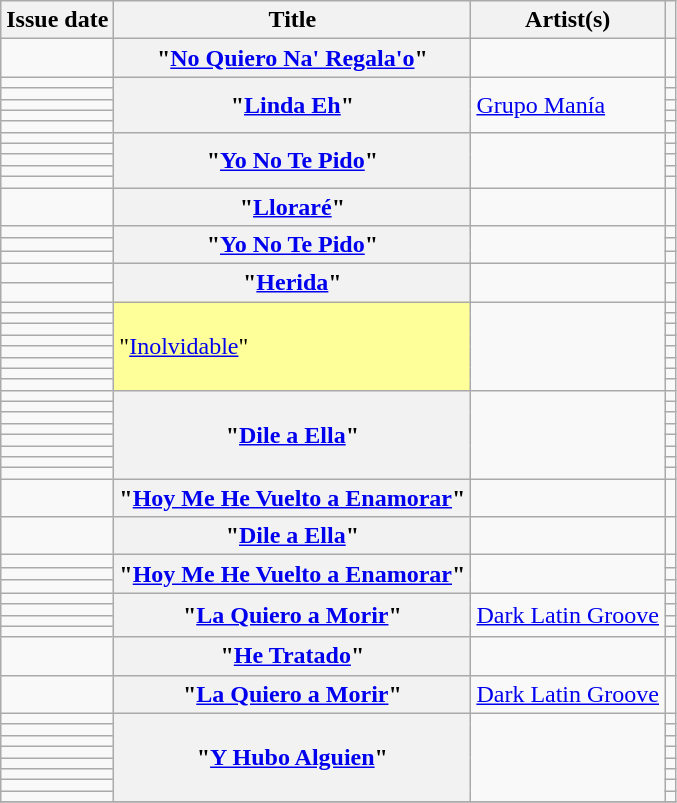<table class="wikitable sortable plainrowheaders">
<tr>
<th scope=col>Issue date</th>
<th scope=col>Title</th>
<th scope=col>Artist(s)</th>
<th scope=col class=unsortable></th>
</tr>
<tr>
<td></td>
<th scope=row>"<a href='#'>No Quiero Na' Regala'o</a>"</th>
<td></td>
<td style="text-align: center;"></td>
</tr>
<tr>
<td></td>
<th scope=rowgroup  rowspan="5">"<a href='#'>Linda Eh</a>"</th>
<td rowspan="5"><a href='#'>Grupo Manía</a></td>
<td style="text-align: center;"></td>
</tr>
<tr>
<td></td>
<td style="text-align: center;"></td>
</tr>
<tr>
<td></td>
<td style="text-align: center;"></td>
</tr>
<tr>
<td></td>
<td style="text-align: center;"></td>
</tr>
<tr>
<td></td>
<td style="text-align: center;"></td>
</tr>
<tr>
<td></td>
<th scope=rowgroup  rowspan="5">"<a href='#'>Yo No Te Pido</a>"</th>
<td rowspan="5"></td>
<td></td>
</tr>
<tr>
<td></td>
<td style="text-align: center;"></td>
</tr>
<tr>
<td></td>
<td style="text-align: center;"></td>
</tr>
<tr>
<td></td>
<td style="text-align: center;"></td>
</tr>
<tr>
<td></td>
<td style="text-align: center;"></td>
</tr>
<tr>
<td></td>
<th scope=row>"<a href='#'>Lloraré</a>"</th>
<td></td>
<td style="text-align: center;"></td>
</tr>
<tr>
<td></td>
<th scope=rowgroup  rowspan="3">"<a href='#'>Yo No Te Pido</a>"</th>
<td rowspan="3"></td>
<td style="text-align: center;"></td>
</tr>
<tr>
<td></td>
<td style="text-align: center;"></td>
</tr>
<tr>
<td></td>
<td style="text-align: center;"></td>
</tr>
<tr>
<td></td>
<th scope=rowgroup  rowspan="2">"<a href='#'>Herida</a>"</th>
<td rowspan="2"></td>
<td style="text-align: center;"></td>
</tr>
<tr>
<td></td>
<td style="text-align: center;"></td>
</tr>
<tr>
<td></td>
<td bgcolor=#FFFF99 rowspan="8">"<a href='#'>Inolvidable</a>" </td>
<td rowspan="8"></td>
<td style="text-align: center;"></td>
</tr>
<tr>
<td></td>
<td style="text-align: center;"></td>
</tr>
<tr>
<td></td>
<td style="text-align: center;"></td>
</tr>
<tr>
<td></td>
<td style="text-align: center;"></td>
</tr>
<tr>
<td></td>
<td style="text-align: center;"></td>
</tr>
<tr>
<td></td>
<td style="text-align: center;"></td>
</tr>
<tr>
<td></td>
<td style="text-align: center;"></td>
</tr>
<tr>
<td></td>
<td style="text-align: center;"></td>
</tr>
<tr>
<td></td>
<th scope=rowgroup  rowspan="8">"<a href='#'>Dile a Ella</a>"</th>
<td rowspan="8"></td>
<td style="text-align: center;"></td>
</tr>
<tr>
<td></td>
<td style="text-align: center;"></td>
</tr>
<tr>
<td></td>
<td style="text-align: center;"></td>
</tr>
<tr>
<td></td>
<td style="text-align: center;"></td>
</tr>
<tr>
<td></td>
<td style="text-align: center;"></td>
</tr>
<tr>
<td></td>
<td style="text-align: center;"></td>
</tr>
<tr>
<td></td>
<td style="text-align: center;"></td>
</tr>
<tr>
<td></td>
<td style="text-align: center;"></td>
</tr>
<tr>
<td></td>
<th scope=row>"<a href='#'>Hoy Me He Vuelto a Enamorar</a>"</th>
<td></td>
<td style="text-align: center;"></td>
</tr>
<tr>
<td></td>
<th scope=row>"<a href='#'>Dile a Ella</a>"</th>
<td></td>
<td style="text-align: center;"></td>
</tr>
<tr>
<td></td>
<th scope=rowgroup rowspan="3">"<a href='#'>Hoy Me He Vuelto a Enamorar</a>"</th>
<td rowspan="3"></td>
<td style="text-align: center;"></td>
</tr>
<tr>
<td></td>
<td style="text-align: center;"></td>
</tr>
<tr>
<td></td>
<td style="text-align: center;"></td>
</tr>
<tr>
<td></td>
<th scope=rowgroup  rowspan="4">"<a href='#'>La Quiero a Morir</a>"</th>
<td rowspan="4"><a href='#'>Dark Latin Groove</a></td>
<td style="text-align: center;"></td>
</tr>
<tr>
<td></td>
<td style="text-align: center;"></td>
</tr>
<tr>
<td></td>
<td style="text-align: center;"></td>
</tr>
<tr>
<td></td>
<td style="text-align: center;"></td>
</tr>
<tr>
<td></td>
<th scope=row>"<a href='#'>He Tratado</a>"</th>
<td></td>
<td style="text-align: center;"></td>
</tr>
<tr>
<td></td>
<th scope=row>"<a href='#'>La Quiero a Morir</a>"</th>
<td><a href='#'>Dark Latin Groove</a></td>
<td style="text-align: center;"></td>
</tr>
<tr>
<td></td>
<th scope=rowgroup  rowspan="8">"<a href='#'>Y Hubo Alguien</a>"</th>
<td rowspan="8"></td>
<td style="text-align: center;"></td>
</tr>
<tr>
<td></td>
<td style="text-align: center;"></td>
</tr>
<tr>
<td></td>
<td style="text-align: center;"></td>
</tr>
<tr>
<td></td>
<td style="text-align: center;"></td>
</tr>
<tr>
<td></td>
<td style="text-align: center;"></td>
</tr>
<tr>
<td></td>
<td style="text-align: center;"></td>
</tr>
<tr>
<td></td>
<td style="text-align: center;"></td>
</tr>
<tr>
<td></td>
<td style="text-align: center;"></td>
</tr>
<tr>
</tr>
</table>
